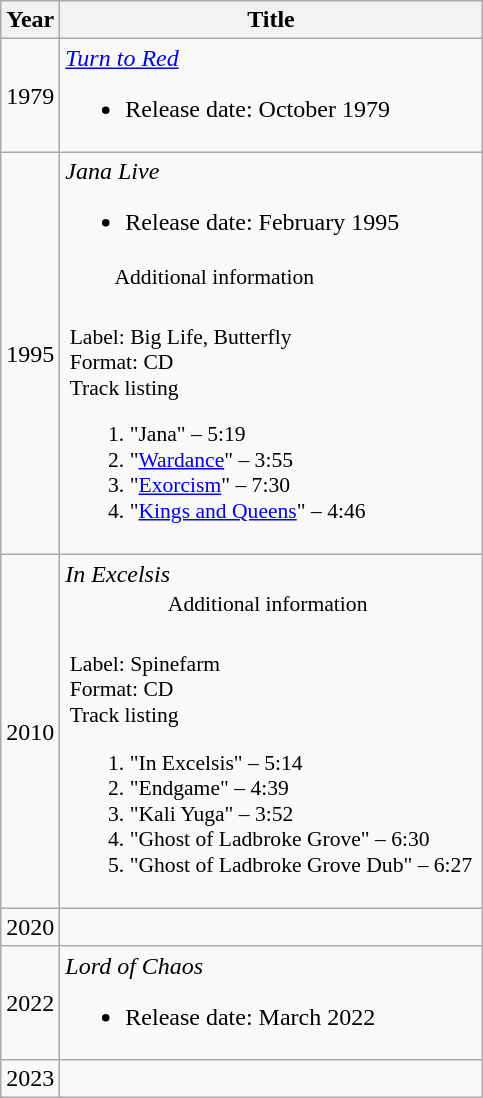<table class="wikitable">
<tr>
<th>Year</th>
<th>Title</th>
</tr>
<tr>
<td>1979</td>
<td><em><a href='#'>Turn to Red</a></em><br><ul><li>Release date: October 1979</li></ul></td>
</tr>
<tr>
<td>1995</td>
<td><em>Jana Live</em><br><ul><li>Release date: February 1995</li></ul><table class="wikitable collapsible collapsed" style="font-size: 90%; margin: 0px; padding: 0px; border: transparent none">
<tr>
<th style="background: transparent; border: transparent none; font-weight: normal">      Additional information       </th>
</tr>
<tr>
<td style="background: transparent; border: transparent none"><br>Label: Big Life, Butterfly <br>
Format: CD <br>
Track listing<ol><li>"Jana" – 5:19</li><li>"<a href='#'>Wardance</a>" – 3:55</li><li>"<a href='#'>Exorcism</a>" – 7:30</li><li>"<a href='#'>Kings and Queens</a>" – 4:46</li></ol></td>
</tr>
</table>
</td>
</tr>
<tr>
<td>2010</td>
<td><em>In Excelsis</em><br><table class="wikitable collapsible collapsed" style="font-size: 90%; margin: 0px; padding: 0px; border: transparent none">
<tr>
<th style="background: transparent; border: transparent none; font-weight: normal">      Additional information       </th>
</tr>
<tr>
<td style="background: transparent; border: transparent none"><br>Label: Spinefarm <br>
Format: CD <br>
Track listing<ol><li>"In Excelsis" – 5:14</li><li>"Endgame" – 4:39</li><li>"Kali Yuga" – 3:52</li><li>"Ghost of Ladbroke Grove" – 6:30</li><li>"Ghost of Ladbroke Grove Dub" – 6:27</li></ol></td>
</tr>
</table>
</td>
</tr>
<tr>
<td>2020</td>
<td><em></em></td>
</tr>
<tr>
<td>2022</td>
<td><em>Lord of Chaos</em><br><ul><li>Release date: March 2022</li></ul></td>
</tr>
<tr>
<td>2023</td>
<td><em></em></td>
</tr>
</table>
